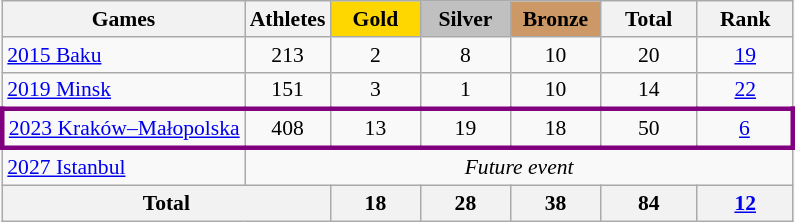<table class="wikitable" style="text-align:center; font-size:90%;">
<tr>
<th>Games</th>
<th>Athletes</th>
<td style="background:gold; width:3.7em; font-weight:bold;">Gold</td>
<td style="background:silver; width:3.7em; font-weight:bold;">Silver</td>
<td style="background:#cc9966; width:3.7em; font-weight:bold;">Bronze</td>
<th style="width:4em; font-weight:bold;">Total</th>
<th style="width:4em; font-weight:bold;">Rank</th>
</tr>
<tr>
<td align="left"> <a href='#'>2015 Baku</a></td>
<td>213</td>
<td>2</td>
<td>8</td>
<td>10</td>
<td>20</td>
<td><a href='#'>19</a></td>
</tr>
<tr>
<td align="left"> <a href='#'>2019 Minsk</a></td>
<td>151</td>
<td>3</td>
<td>1</td>
<td>10</td>
<td>14</td>
<td><a href='#'>22</a></td>
</tr>
<tr style="border: 3px solid purple">
<td align="left"> <a href='#'>2023 Kraków–Małopolska</a></td>
<td>408</td>
<td>13</td>
<td>19</td>
<td>18</td>
<td>50</td>
<td><a href='#'>6</a></td>
</tr>
<tr>
<td align=left> <a href='#'>2027 Istanbul</a></td>
<td colspan=6><em>Future event</em></td>
</tr>
<tr>
<th colspan="2">Total</th>
<th>18</th>
<th>28</th>
<th>38</th>
<th>84</th>
<th><a href='#'>12</a></th>
</tr>
</table>
